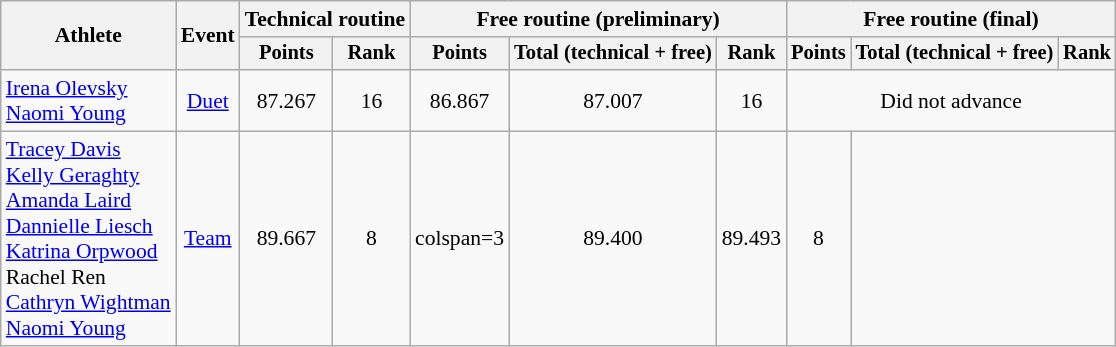<table class="wikitable" style="font-size:90%">
<tr>
<th rowspan=2>Athlete</th>
<th rowspan=2>Event</th>
<th colspan=2>Technical routine</th>
<th colspan=3>Free routine (preliminary)</th>
<th colspan=3>Free routine (final)</th>
</tr>
<tr style="font-size:95%">
<th>Points</th>
<th>Rank</th>
<th>Points</th>
<th>Total (technical + free)</th>
<th>Rank</th>
<th>Points</th>
<th>Total (technical + free)</th>
<th>Rank</th>
</tr>
<tr align=center>
<td align=left><a href='#'>Irena Olevsky</a><br><a href='#'>Naomi Young</a></td>
<td><a href='#'>Duet</a></td>
<td>87.267</td>
<td>16</td>
<td>86.867</td>
<td>87.007</td>
<td>16</td>
<td colspan=3>Did not advance</td>
</tr>
<tr align=center>
<td align=left><a href='#'>Tracey Davis</a><br> <a href='#'>Kelly Geraghty</a><br><a href='#'>Amanda Laird</a><br> <a href='#'>Dannielle Liesch</a><br><a href='#'>Katrina Orpwood</a><br> Rachel Ren<br> <a href='#'>Cathryn Wightman</a><br><a href='#'>Naomi Young</a></td>
<td><a href='#'>Team</a></td>
<td>89.667</td>
<td>8</td>
<td>colspan=3 </td>
<td>89.400</td>
<td>89.493</td>
<td>8</td>
</tr>
</table>
